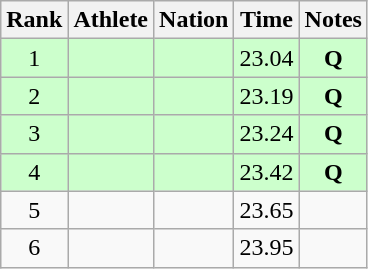<table class="wikitable sortable" style="text-align:center">
<tr>
<th>Rank</th>
<th>Athlete</th>
<th>Nation</th>
<th>Time</th>
<th>Notes</th>
</tr>
<tr bgcolor=#ccffcc>
<td>1</td>
<td align=left></td>
<td align=left></td>
<td>23.04</td>
<td><strong>Q</strong></td>
</tr>
<tr bgcolor=#ccffcc>
<td>2</td>
<td align=left></td>
<td align=left></td>
<td>23.19</td>
<td><strong>Q</strong></td>
</tr>
<tr bgcolor=#ccffcc>
<td>3</td>
<td align=left></td>
<td align=left></td>
<td>23.24</td>
<td><strong>Q</strong></td>
</tr>
<tr bgcolor=#ccffcc>
<td>4</td>
<td align=left></td>
<td align=left></td>
<td>23.42</td>
<td><strong>Q</strong></td>
</tr>
<tr>
<td>5</td>
<td align=left></td>
<td align=left></td>
<td>23.65</td>
<td></td>
</tr>
<tr>
<td>6</td>
<td align=left></td>
<td align=left></td>
<td>23.95</td>
<td></td>
</tr>
</table>
